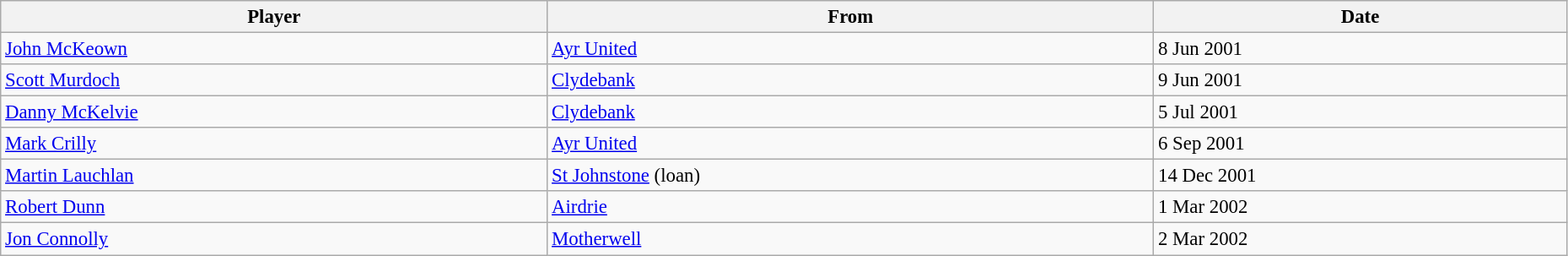<table class="wikitable" style="text-align:center; font-size:95%;width:98%; text-align:left">
<tr>
<th>Player</th>
<th>From</th>
<th>Date</th>
</tr>
<tr>
<td> <a href='#'>John McKeown</a></td>
<td> <a href='#'>Ayr United</a></td>
<td>8 Jun 2001</td>
</tr>
<tr>
<td> <a href='#'>Scott Murdoch</a></td>
<td> <a href='#'>Clydebank</a></td>
<td>9 Jun 2001</td>
</tr>
<tr>
<td> <a href='#'>Danny McKelvie</a></td>
<td> <a href='#'>Clydebank</a></td>
<td>5 Jul 2001</td>
</tr>
<tr>
<td> <a href='#'>Mark Crilly</a></td>
<td> <a href='#'>Ayr United</a></td>
<td>6 Sep 2001</td>
</tr>
<tr>
<td> <a href='#'>Martin Lauchlan</a></td>
<td> <a href='#'>St Johnstone</a> (loan)</td>
<td>14 Dec 2001</td>
</tr>
<tr>
<td> <a href='#'>Robert Dunn</a></td>
<td> <a href='#'>Airdrie</a></td>
<td>1 Mar 2002</td>
</tr>
<tr>
<td> <a href='#'>Jon Connolly</a></td>
<td> <a href='#'>Motherwell</a></td>
<td>2 Mar 2002</td>
</tr>
</table>
